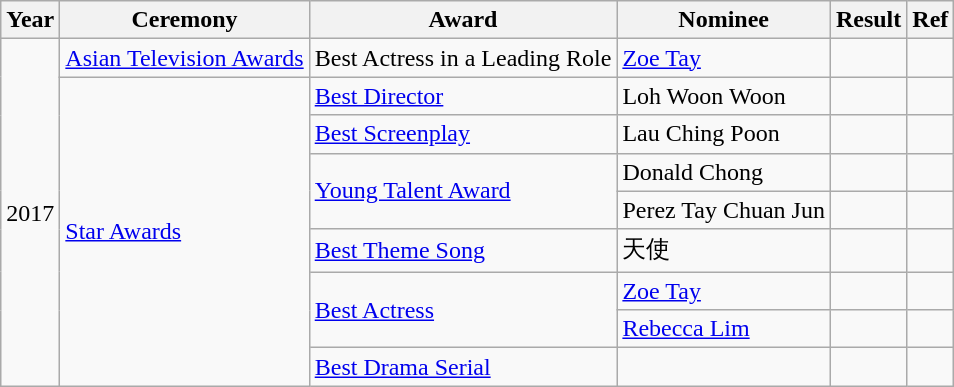<table class="wikitable">
<tr>
<th>Year</th>
<th>Ceremony</th>
<th>Award</th>
<th>Nominee</th>
<th>Result</th>
<th>Ref</th>
</tr>
<tr>
<td rowspan="9">2017</td>
<td><a href='#'>Asian Television Awards</a></td>
<td>Best Actress in a Leading Role</td>
<td><a href='#'>Zoe Tay</a></td>
<td></td>
<td></td>
</tr>
<tr>
<td rowspan="8"><a href='#'>Star Awards</a></td>
<td><a href='#'>Best Director</a></td>
<td>Loh Woon Woon</td>
<td></td>
<td></td>
</tr>
<tr>
<td><a href='#'>Best Screenplay</a></td>
<td>Lau Ching Poon</td>
<td></td>
<td></td>
</tr>
<tr>
<td rowspan="2"><a href='#'>Young Talent Award</a></td>
<td>Donald Chong</td>
<td></td>
<td></td>
</tr>
<tr>
<td>Perez Tay Chuan Jun</td>
<td></td>
<td></td>
</tr>
<tr>
<td><a href='#'>Best Theme Song</a></td>
<td>天使</td>
<td></td>
<td></td>
</tr>
<tr>
<td rowspan="2"><a href='#'>Best Actress</a></td>
<td><a href='#'>Zoe Tay</a></td>
<td></td>
<td></td>
</tr>
<tr>
<td><a href='#'>Rebecca Lim</a></td>
<td></td>
<td></td>
</tr>
<tr>
<td><a href='#'>Best Drama Serial</a></td>
<td></td>
<td></td>
<td></td>
</tr>
</table>
